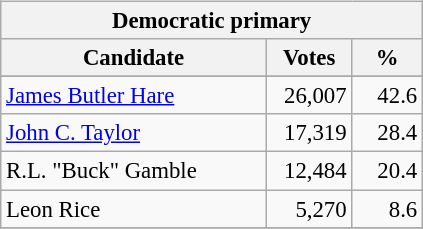<table class="wikitable" align="left" style="margin: 1em 1em 1em 0; font-size: 95%;">
<tr>
<th colspan="3">Democratic primary</th>
</tr>
<tr>
<th colspan="1" style="width: 170px">Candidate</th>
<th style="width: 50px">Votes</th>
<th style="width: 40px">%</th>
</tr>
<tr>
</tr>
<tr>
<td><a href='#'>James Butler Hare</a></td>
<td align="right">26,007</td>
<td align="right">42.6</td>
</tr>
<tr>
<td><a href='#'>John C. Taylor</a></td>
<td align="right">17,319</td>
<td align="right">28.4</td>
</tr>
<tr>
<td>R.L. "Buck" Gamble</td>
<td align="right">12,484</td>
<td align="right">20.4</td>
</tr>
<tr>
<td>Leon Rice</td>
<td align="right">5,270</td>
<td align="right">8.6</td>
</tr>
<tr>
</tr>
</table>
